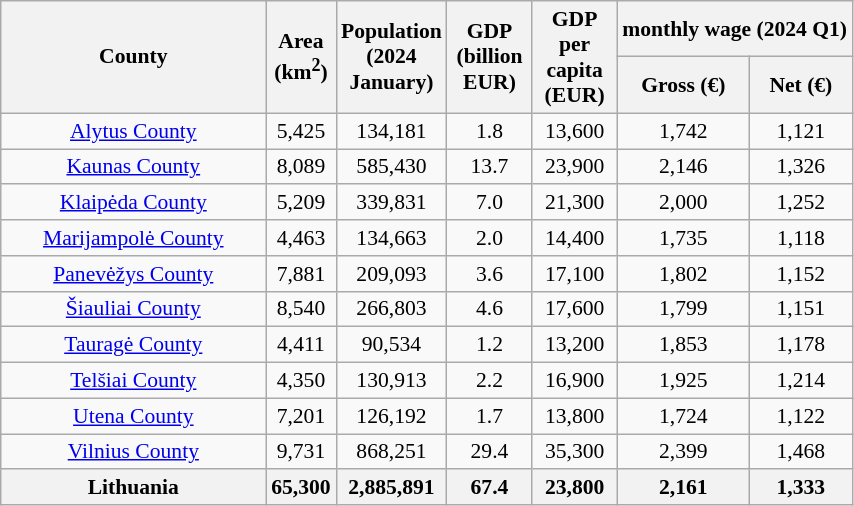<table class="sortable wikitable" style="text-align:center; font-size:90%;">
<tr>
<th rowspan=2 style="width:170px;">County</th>
<th rowspan=2 style="width:40px;">Area<br>(km<sup>2</sup>)</th>
<th rowspan=2 style="width:50px;">Population (2024 January)</th>
<th rowspan=2 style="width:50px;">GDP (billion EUR)</th>
<th rowspan=2 style="width:50px;">GDP per capita (EUR)</th>
<th colspan=2> monthly wage (2024 Q1)</th>
</tr>
<tr>
<th>Gross (€)</th>
<th>Net (€)</th>
</tr>
<tr>
<td><a href='#'>Alytus County</a></td>
<td>5,425</td>
<td>134,181</td>
<td>1.8</td>
<td>13,600</td>
<td>1,742</td>
<td>1,121</td>
</tr>
<tr>
<td><a href='#'>Kaunas County</a></td>
<td>8,089</td>
<td>585,430</td>
<td>13.7</td>
<td>23,900</td>
<td>2,146</td>
<td>1,326</td>
</tr>
<tr>
<td><a href='#'>Klaipėda County</a></td>
<td>5,209</td>
<td>339,831</td>
<td>7.0</td>
<td>21,300</td>
<td>2,000</td>
<td>1,252</td>
</tr>
<tr>
<td><a href='#'>Marijampolė County</a></td>
<td>4,463</td>
<td>134,663</td>
<td>2.0</td>
<td>14,400</td>
<td>1,735</td>
<td>1,118</td>
</tr>
<tr>
<td><a href='#'>Panevėžys County</a></td>
<td>7,881</td>
<td>209,093</td>
<td>3.6</td>
<td>17,100</td>
<td>1,802</td>
<td>1,152</td>
</tr>
<tr>
<td><a href='#'>Šiauliai County</a></td>
<td>8,540</td>
<td>266,803</td>
<td>4.6</td>
<td>17,600</td>
<td>1,799</td>
<td>1,151</td>
</tr>
<tr>
<td><a href='#'>Tauragė County</a></td>
<td>4,411</td>
<td>90,534</td>
<td>1.2</td>
<td>13,200</td>
<td>1,853</td>
<td>1,178</td>
</tr>
<tr>
<td><a href='#'>Telšiai County</a></td>
<td>4,350</td>
<td>130,913</td>
<td>2.2</td>
<td>16,900</td>
<td>1,925</td>
<td>1,214</td>
</tr>
<tr>
<td><a href='#'>Utena County</a></td>
<td>7,201</td>
<td>126,192</td>
<td>1.7</td>
<td>13,800</td>
<td>1,724</td>
<td>1,122</td>
</tr>
<tr>
<td><a href='#'>Vilnius County</a></td>
<td>9,731</td>
<td>868,251</td>
<td>29.4</td>
<td>35,300</td>
<td>2,399</td>
<td>1,468</td>
</tr>
<tr>
<th>Lithuania</th>
<th>65,300</th>
<th>2,885,891</th>
<th>67.4</th>
<th>23,800</th>
<th>2,161</th>
<th>1,333</th>
</tr>
</table>
